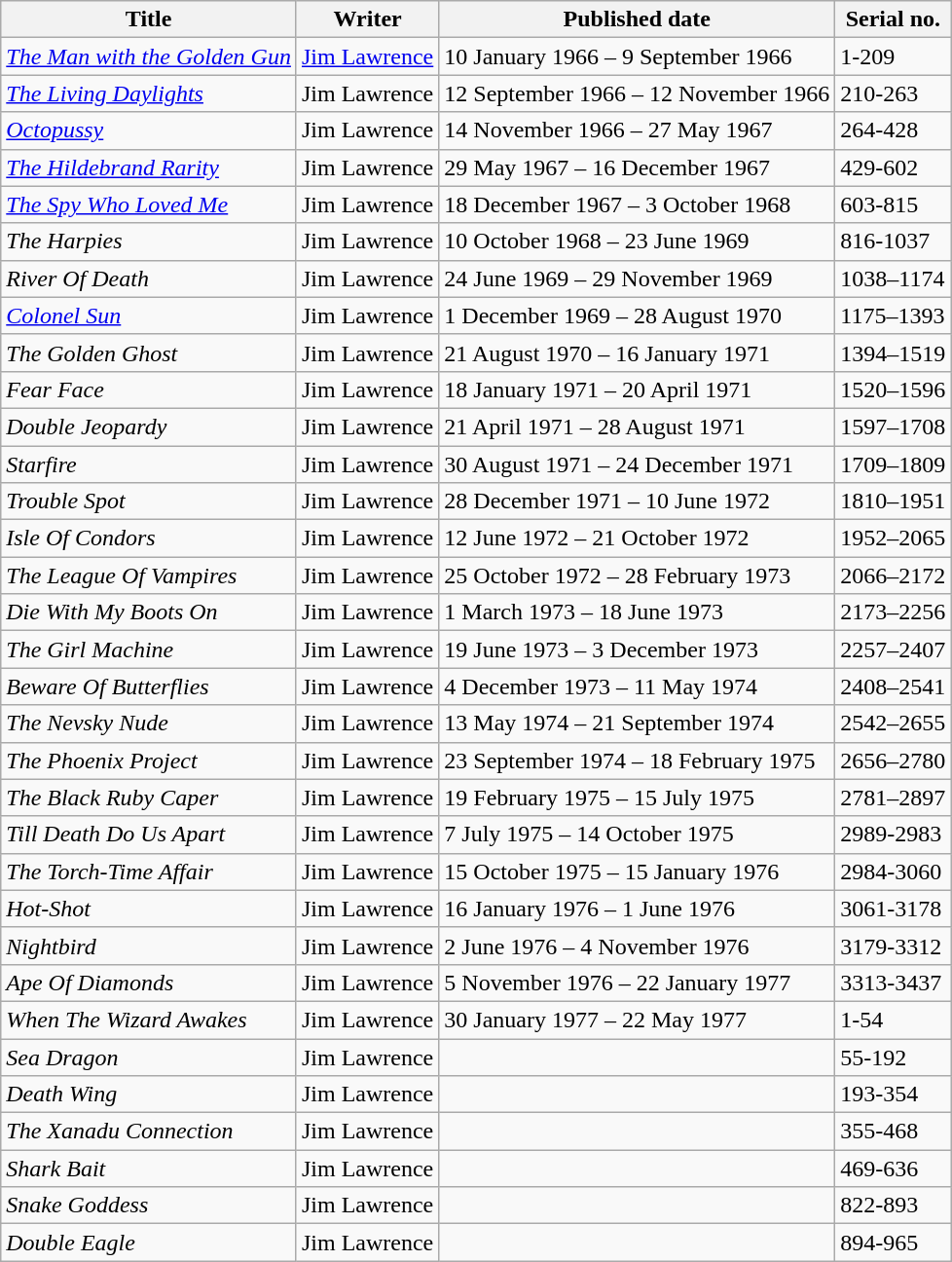<table class="wikitable">
<tr>
<th>Title</th>
<th>Writer</th>
<th>Published date</th>
<th>Serial no.</th>
</tr>
<tr>
<td><em><a href='#'>The Man with the Golden Gun</a></em></td>
<td><a href='#'>Jim Lawrence</a></td>
<td>10 January 1966 – 9 September 1966</td>
<td>1-209</td>
</tr>
<tr>
<td><em><a href='#'>The Living Daylights</a></em></td>
<td>Jim Lawrence</td>
<td>12 September 1966 – 12 November 1966</td>
<td>210-263</td>
</tr>
<tr>
<td><em><a href='#'>Octopussy</a></em></td>
<td>Jim Lawrence</td>
<td>14 November 1966 – 27 May 1967</td>
<td>264-428</td>
</tr>
<tr>
<td><em><a href='#'>The Hildebrand Rarity</a></em></td>
<td>Jim Lawrence</td>
<td>29 May 1967 – 16 December 1967</td>
<td>429-602</td>
</tr>
<tr>
<td><em><a href='#'>The Spy Who Loved Me</a></em></td>
<td>Jim Lawrence</td>
<td>18 December 1967 – 3 October 1968</td>
<td>603-815</td>
</tr>
<tr>
<td><em>The Harpies</em></td>
<td>Jim Lawrence</td>
<td>10 October 1968 – 23 June 1969</td>
<td>816-1037</td>
</tr>
<tr>
<td><em>River Of Death</em></td>
<td>Jim Lawrence</td>
<td>24 June 1969 – 29 November 1969</td>
<td>1038–1174</td>
</tr>
<tr>
<td><em><a href='#'>Colonel Sun</a></em></td>
<td>Jim Lawrence</td>
<td>1 December 1969 – 28 August 1970</td>
<td>1175–1393</td>
</tr>
<tr>
<td><em>The Golden Ghost</em></td>
<td>Jim Lawrence</td>
<td>21 August 1970 – 16 January 1971</td>
<td>1394–1519</td>
</tr>
<tr>
<td><em>Fear Face</em></td>
<td>Jim Lawrence</td>
<td>18 January 1971 – 20 April 1971</td>
<td>1520–1596</td>
</tr>
<tr>
<td><em>Double Jeopardy</em></td>
<td>Jim Lawrence</td>
<td>21 April 1971 – 28 August 1971</td>
<td>1597–1708</td>
</tr>
<tr>
<td><em>Starfire</em></td>
<td>Jim Lawrence</td>
<td>30 August 1971 – 24 December 1971</td>
<td>1709–1809</td>
</tr>
<tr>
<td><em>Trouble Spot</em></td>
<td>Jim Lawrence</td>
<td>28 December 1971 – 10 June 1972</td>
<td>1810–1951</td>
</tr>
<tr>
<td><em>Isle Of Condors</em></td>
<td>Jim Lawrence</td>
<td>12 June 1972 – 21 October 1972</td>
<td>1952–2065</td>
</tr>
<tr>
<td><em>The League Of Vampires</em></td>
<td>Jim Lawrence</td>
<td>25 October 1972 – 28 February 1973</td>
<td>2066–2172</td>
</tr>
<tr>
<td><em>Die With My Boots On</em></td>
<td>Jim Lawrence</td>
<td>1 March 1973 – 18 June 1973</td>
<td>2173–2256</td>
</tr>
<tr>
<td><em>The Girl Machine</em></td>
<td>Jim Lawrence</td>
<td>19 June 1973 – 3 December 1973</td>
<td>2257–2407</td>
</tr>
<tr>
<td><em>Beware Of Butterflies</em></td>
<td>Jim Lawrence</td>
<td>4 December 1973 – 11 May 1974</td>
<td>2408–2541</td>
</tr>
<tr>
<td><em>The Nevsky Nude</em></td>
<td>Jim Lawrence</td>
<td>13 May 1974 – 21 September 1974</td>
<td>2542–2655</td>
</tr>
<tr>
<td><em>The Phoenix Project</em></td>
<td>Jim Lawrence</td>
<td>23 September 1974 – 18 February 1975</td>
<td>2656–2780</td>
</tr>
<tr>
<td><em>The Black Ruby Caper</em></td>
<td>Jim Lawrence</td>
<td>19 February 1975 – 15 July 1975</td>
<td>2781–2897</td>
</tr>
<tr>
<td><em>Till Death Do Us Apart</em></td>
<td>Jim Lawrence</td>
<td>7 July 1975 – 14 October 1975</td>
<td>2989-2983</td>
</tr>
<tr>
<td><em>The Torch-Time Affair</em></td>
<td>Jim Lawrence</td>
<td>15 October 1975 – 15 January 1976</td>
<td>2984-3060</td>
</tr>
<tr>
<td><em>Hot-Shot</em></td>
<td>Jim Lawrence</td>
<td>16 January 1976 – 1 June 1976</td>
<td>3061-3178</td>
</tr>
<tr>
<td><em>Nightbird</em></td>
<td>Jim Lawrence</td>
<td>2 June 1976 – 4 November 1976</td>
<td>3179-3312</td>
</tr>
<tr>
<td><em>Ape Of Diamonds</em></td>
<td>Jim Lawrence</td>
<td>5 November 1976 – 22 January 1977</td>
<td>3313-3437</td>
</tr>
<tr>
<td><em>When The Wizard Awakes</em></td>
<td>Jim Lawrence</td>
<td>30 January 1977 – 22 May 1977</td>
<td>1-54</td>
</tr>
<tr>
<td><em>Sea Dragon</em></td>
<td>Jim Lawrence</td>
<td></td>
<td>55-192</td>
</tr>
<tr>
<td><em>Death Wing</em></td>
<td>Jim Lawrence</td>
<td></td>
<td>193-354</td>
</tr>
<tr>
<td><em>The Xanadu Connection</em></td>
<td>Jim Lawrence</td>
<td></td>
<td>355-468</td>
</tr>
<tr>
<td><em>Shark Bait</em></td>
<td>Jim Lawrence</td>
<td></td>
<td>469-636</td>
</tr>
<tr>
<td><em>Snake Goddess</em></td>
<td>Jim Lawrence</td>
<td></td>
<td>822-893</td>
</tr>
<tr>
<td><em>Double Eagle</em></td>
<td>Jim Lawrence</td>
<td></td>
<td>894-965</td>
</tr>
</table>
